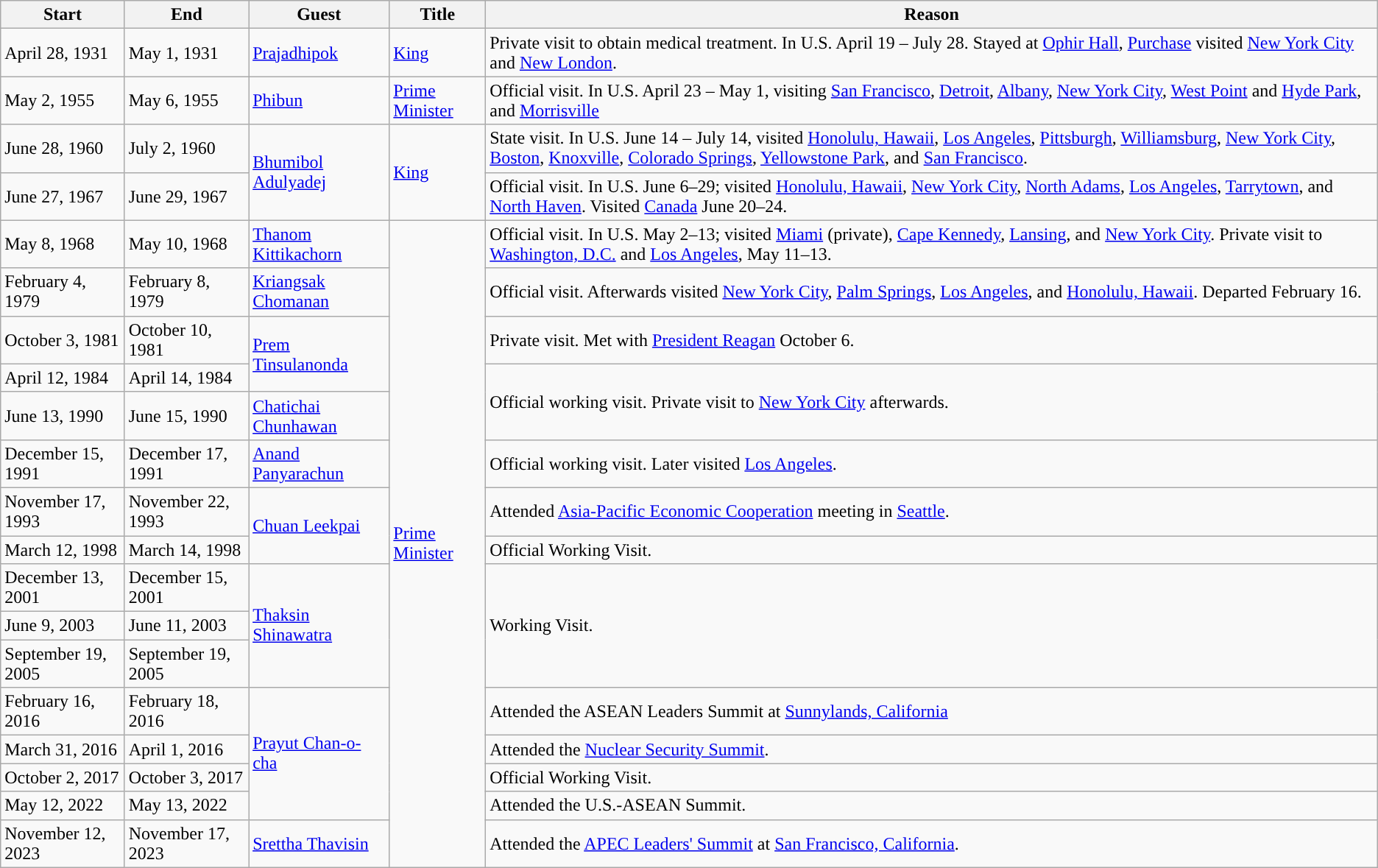<table class="wikitable sortable">
<tr>
<th>Start</th>
<th>End</th>
<th>Guest</th>
<th>Title</th>
<th>Reason</th>
</tr>
<tr>
<td>April 28, 1931</td>
<td>May 1, 1931</td>
<td><a href='#'>Prajadhipok</a></td>
<td><a href='#'>King</a></td>
<td>Private visit to obtain medical treatment. In U.S. April 19 – July 28. Stayed at <a href='#'>Ophir Hall</a>, <a href='#'>Purchase</a> visited <a href='#'>New York City</a> and <a href='#'>New London</a>.</td>
</tr>
<tr>
<td>May 2, 1955</td>
<td>May 6, 1955</td>
<td><a href='#'>Phibun</a></td>
<td><a href='#'>Prime Minister</a></td>
<td>Official visit. In U.S. April 23 – May 1, visiting <a href='#'>San Francisco</a>, <a href='#'>Detroit</a>, <a href='#'>Albany</a>, <a href='#'>New York City</a>, <a href='#'>West Point</a> and <a href='#'>Hyde Park</a>, and <a href='#'>Morrisville</a></td>
</tr>
<tr>
<td>June 28, 1960</td>
<td>July 2, 1960</td>
<td rowspan=2><a href='#'>Bhumibol Adulyadej</a></td>
<td rowspan=2><a href='#'>King</a></td>
<td>State visit. In U.S. June 14 – July 14, visited <a href='#'>Honolulu, Hawaii</a>, <a href='#'>Los Angeles</a>, <a href='#'>Pittsburgh</a>, <a href='#'>Williamsburg</a>, <a href='#'>New York City</a>, <a href='#'>Boston</a>, <a href='#'>Knoxville</a>, <a href='#'>Colorado Springs</a>, <a href='#'>Yellowstone Park</a>, and <a href='#'>San Francisco</a>.</td>
</tr>
<tr>
<td>June 27, 1967</td>
<td>June 29, 1967</td>
<td>Official visit. In U.S. June 6–29; visited <a href='#'>Honolulu, Hawaii</a>, <a href='#'>New York City</a>, <a href='#'>North Adams</a>, <a href='#'>Los Angeles</a>, <a href='#'>Tarrytown</a>, and <a href='#'>North Haven</a>. Visited <a href='#'>Canada</a> June 20–24.</td>
</tr>
<tr>
<td>May 8, 1968</td>
<td>May 10, 1968</td>
<td><a href='#'>Thanom Kittikachorn</a></td>
<td rowspan=16><a href='#'>Prime Minister</a></td>
<td>Official visit. In U.S. May 2–13; visited <a href='#'>Miami</a> (private), <a href='#'>Cape Kennedy</a>, <a href='#'>Lansing</a>, and <a href='#'>New York City</a>. Private visit to <a href='#'>Washington, D.C.</a> and <a href='#'>Los Angeles</a>, May 11–13.</td>
</tr>
<tr>
<td>February 4, 1979</td>
<td>February 8, 1979</td>
<td><a href='#'>Kriangsak Chomanan</a></td>
<td>Official visit. Afterwards visited <a href='#'>New York City</a>, <a href='#'>Palm Springs</a>, <a href='#'>Los Angeles</a>, and <a href='#'>Honolulu, Hawaii</a>. Departed February 16.</td>
</tr>
<tr>
<td>October 3, 1981</td>
<td>October 10, 1981</td>
<td rowspan=2><a href='#'>Prem Tinsulanonda</a></td>
<td>Private visit. Met with <a href='#'>President Reagan</a> October 6.</td>
</tr>
<tr>
<td>April 12, 1984</td>
<td>April 14, 1984</td>
<td rowspan=2>Official working visit. Private visit to <a href='#'>New York City</a> afterwards.</td>
</tr>
<tr>
<td>June 13, 1990</td>
<td>June 15, 1990</td>
<td><a href='#'>Chatichai Chunhawan</a></td>
</tr>
<tr>
<td>December 15, 1991</td>
<td>December 17, 1991</td>
<td><a href='#'>Anand Panyarachun</a></td>
<td>Official working visit. Later visited <a href='#'>Los Angeles</a>.</td>
</tr>
<tr>
<td>November 17, 1993</td>
<td>November 22, 1993</td>
<td rowspan=2><a href='#'>Chuan Leekpai</a></td>
<td>Attended <a href='#'>Asia-Pacific Economic Cooperation</a> meeting in <a href='#'>Seattle</a>.</td>
</tr>
<tr>
<td>March 12, 1998</td>
<td>March 14, 1998</td>
<td>Official Working Visit.</td>
</tr>
<tr>
<td>December 13, 2001</td>
<td>December 15, 2001</td>
<td rowspan=3><a href='#'>Thaksin Shinawatra</a></td>
<td rowspan=3>Working Visit.</td>
</tr>
<tr>
<td>June 9, 2003</td>
<td>June 11, 2003</td>
</tr>
<tr>
<td>September 19, 2005</td>
<td>September 19, 2005</td>
</tr>
<tr>
<td>February 16, 2016</td>
<td>February 18, 2016</td>
<td rowspan=4><a href='#'>Prayut Chan-o-cha</a></td>
<td>Attended the ASEAN Leaders Summit at <a href='#'>Sunnylands, California</a></td>
</tr>
<tr>
<td>March 31, 2016</td>
<td>April 1, 2016</td>
<td>Attended the <a href='#'>Nuclear Security Summit</a>.</td>
</tr>
<tr>
<td>October 2, 2017</td>
<td>October 3, 2017</td>
<td>Official Working Visit.</td>
</tr>
<tr>
<td>May 12, 2022</td>
<td>May 13, 2022</td>
<td>Attended the U.S.-ASEAN Summit.</td>
</tr>
<tr>
<td>November 12, 2023</td>
<td>November 17, 2023</td>
<td><a href='#'>Srettha Thavisin</a></td>
<td>Attended the <a href='#'>APEC Leaders' Summit</a> at <a href='#'>San Francisco, California</a>.</td>
</tr>
</table>
